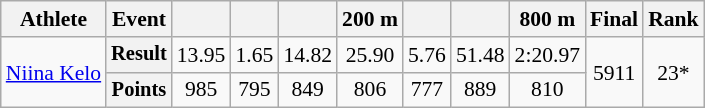<table class="wikitable" style="font-size:90%">
<tr>
<th>Athlete</th>
<th>Event</th>
<th></th>
<th></th>
<th></th>
<th>200 m</th>
<th></th>
<th></th>
<th>800 m</th>
<th>Final</th>
<th>Rank</th>
</tr>
<tr align=center>
<td rowspan=2 align=left><a href='#'>Niina Kelo</a></td>
<th style="font-size:95%">Result</th>
<td>13.95</td>
<td>1.65</td>
<td>14.82</td>
<td>25.90</td>
<td>5.76</td>
<td>51.48</td>
<td>2:20.97</td>
<td rowspan=2>5911</td>
<td rowspan=2>23*</td>
</tr>
<tr align=center>
<th style="font-size:95%">Points</th>
<td>985</td>
<td>795</td>
<td>849</td>
<td>806</td>
<td>777</td>
<td>889</td>
<td>810</td>
</tr>
</table>
